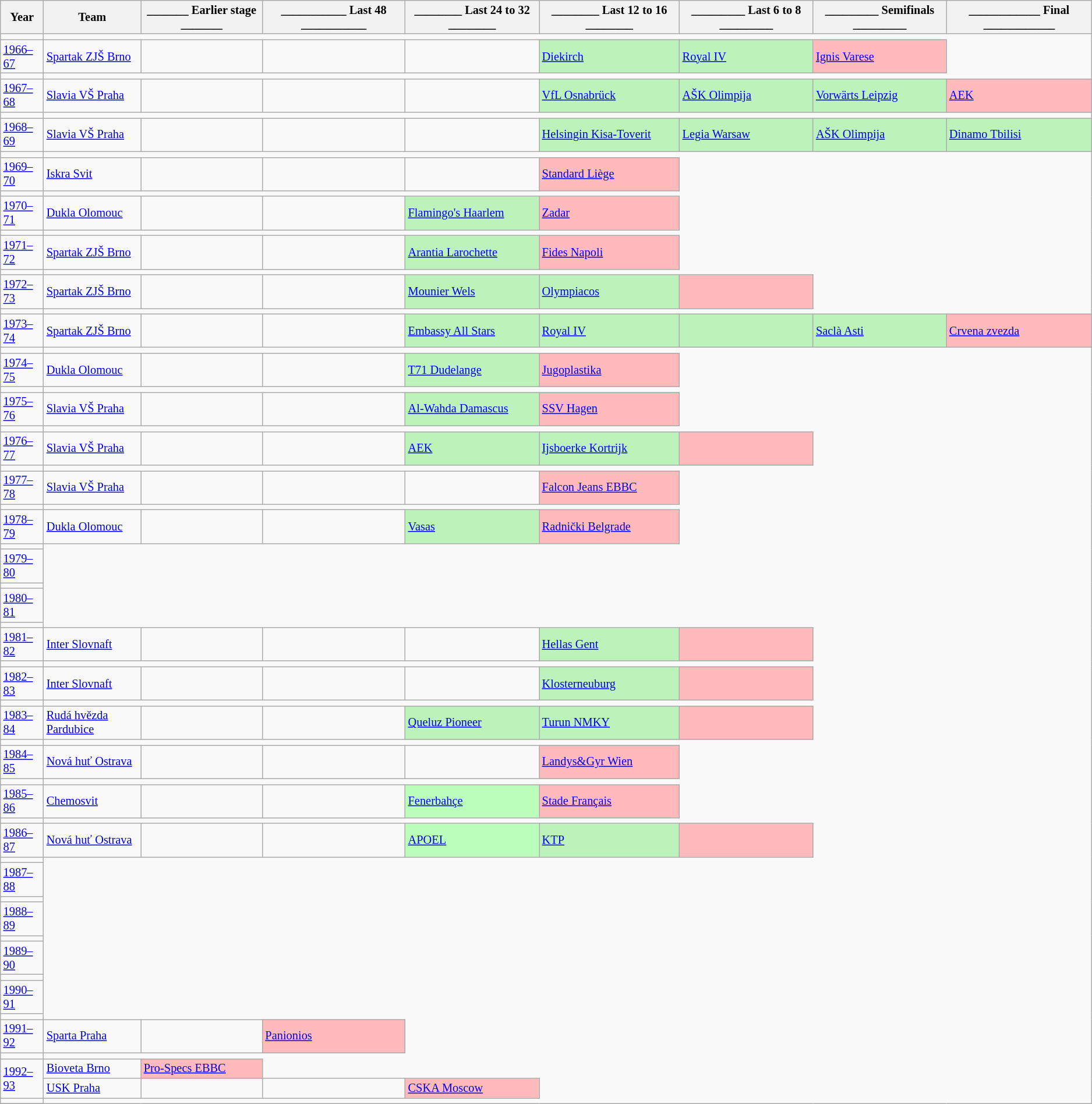<table class="wikitable" style="font-size:85%">
<tr>
<th>Year</th>
<th>Team</th>
<th>_______ Earlier stage _______</th>
<th>___________ Last 48 ___________</th>
<th>________ Last 24 to 32 ________</th>
<th>________ Last 12 to 16 ________</th>
<th>_________ Last 6 to 8 _________</th>
<th>_________ Semifinals _________</th>
<th>____________ Final ____________</th>
</tr>
<tr>
<td></td>
</tr>
<tr>
<td><a href='#'>1966–67</a></td>
<td><a href='#'>Spartak ZJŠ Brno</a></td>
<td></td>
<td></td>
<td></td>
<td bgcolor=#BBF3BB> <a href='#'>Diekirch</a></td>
<td bgcolor=#BBF3BB> <a href='#'>Royal IV</a></td>
<td bgcolor=#FFBBBB> <a href='#'>Ignis Varese</a></td>
</tr>
<tr>
<td></td>
</tr>
<tr>
<td><a href='#'>1967–68</a></td>
<td><a href='#'>Slavia VŠ Praha</a></td>
<td></td>
<td></td>
<td></td>
<td bgcolor=#BBF3BB> <a href='#'>VfL Osnabrück</a></td>
<td bgcolor=#BBF3BB> <a href='#'>AŠK Olimpija</a></td>
<td bgcolor=#BBF3BB> <a href='#'>Vorwärts Leipzig</a></td>
<td bgcolor=#FFBBBB> <a href='#'>AEK</a> </td>
</tr>
<tr>
<td></td>
</tr>
<tr>
<td><a href='#'>1968–69</a></td>
<td><a href='#'>Slavia VŠ Praha</a></td>
<td></td>
<td></td>
<td></td>
<td bgcolor=#BBF3BB> <a href='#'>Helsingin Kisa-Toverit</a></td>
<td bgcolor=#BBF3BB> <a href='#'>Legia Warsaw</a></td>
<td bgcolor=#BBF3BB> <a href='#'>AŠK Olimpija</a></td>
<td bgcolor=#BBF3BB> <a href='#'>Dinamo Tbilisi</a> </td>
</tr>
<tr>
<td></td>
</tr>
<tr>
<td><a href='#'>1969–70</a></td>
<td><a href='#'>Iskra Svit</a></td>
<td></td>
<td></td>
<td></td>
<td bgcolor=#FFBBBB> <a href='#'>Standard Liège</a></td>
</tr>
<tr>
<td></td>
</tr>
<tr>
<td><a href='#'>1970–71</a></td>
<td><a href='#'>Dukla Olomouc</a></td>
<td></td>
<td></td>
<td bgcolor=#BBF3BB> <a href='#'>Flamingo's Haarlem</a></td>
<td bgcolor=#FFBBBB> <a href='#'>Zadar</a></td>
</tr>
<tr>
<td></td>
</tr>
<tr>
<td><a href='#'>1971–72</a></td>
<td><a href='#'>Spartak ZJŠ Brno</a></td>
<td></td>
<td></td>
<td bgcolor=#BBF3BB> <a href='#'>Arantia Larochette</a></td>
<td bgcolor=#FFBBBB> <a href='#'>Fides Napoli</a></td>
</tr>
<tr>
<td></td>
</tr>
<tr>
<td><a href='#'>1972–73</a></td>
<td><a href='#'>Spartak ZJŠ Brno</a></td>
<td></td>
<td></td>
<td bgcolor=#BBF3BB> <a href='#'>Mounier Wels</a></td>
<td bgcolor=#BBF3BB> <a href='#'>Olympiacos</a></td>
<td bgcolor=#FFBBBB></td>
</tr>
<tr>
<td></td>
</tr>
<tr>
<td><a href='#'>1973–74</a></td>
<td><a href='#'>Spartak ZJŠ Brno</a></td>
<td></td>
<td></td>
<td bgcolor=#BBF3BB> <a href='#'>Embassy All Stars</a></td>
<td bgcolor=#BBF3BB> <a href='#'>Royal IV</a></td>
<td bgcolor=#BBF3BB></td>
<td bgcolor=#BBF3BB> <a href='#'>Saclà Asti</a></td>
<td bgcolor=#FFBBBB> <a href='#'>Crvena zvezda</a> </td>
</tr>
<tr>
<td></td>
</tr>
<tr>
<td><a href='#'>1974–75</a></td>
<td><a href='#'>Dukla Olomouc</a></td>
<td></td>
<td></td>
<td bgcolor=#BBF3BB> <a href='#'>T71 Dudelange</a></td>
<td bgcolor=#FFBBBB> <a href='#'>Jugoplastika</a></td>
</tr>
<tr>
<td></td>
</tr>
<tr>
<td><a href='#'>1975–76</a></td>
<td><a href='#'>Slavia VŠ Praha</a></td>
<td></td>
<td></td>
<td bgcolor=#BBF3BB> <a href='#'>Al-Wahda Damascus</a></td>
<td bgcolor=#FFBBBB> <a href='#'>SSV Hagen</a></td>
</tr>
<tr>
<td></td>
</tr>
<tr>
<td><a href='#'>1976–77</a></td>
<td><a href='#'>Slavia VŠ Praha</a></td>
<td></td>
<td></td>
<td bgcolor=#BBF3BB> <a href='#'>AEK</a></td>
<td bgcolor=#BBF3BB> <a href='#'>Ijsboerke Kortrijk</a></td>
<td bgcolor=#FFBBBB></td>
</tr>
<tr>
<td></td>
</tr>
<tr>
<td><a href='#'>1977–78</a></td>
<td><a href='#'>Slavia VŠ Praha</a></td>
<td></td>
<td></td>
<td></td>
<td bgcolor=#FFBBBB> <a href='#'>Falcon Jeans EBBC</a></td>
</tr>
<tr>
<td></td>
</tr>
<tr>
<td><a href='#'>1978–79</a></td>
<td><a href='#'>Dukla Olomouc</a></td>
<td></td>
<td></td>
<td bgcolor=#BBF3BB> <a href='#'>Vasas</a></td>
<td bgcolor=#FFBBBB> <a href='#'>Radnički Belgrade</a></td>
</tr>
<tr>
<td></td>
</tr>
<tr>
<td><a href='#'>1979–80</a></td>
</tr>
<tr>
<td></td>
</tr>
<tr>
<td><a href='#'>1980–81</a></td>
</tr>
<tr>
<td></td>
</tr>
<tr>
<td><a href='#'>1981–82</a></td>
<td><a href='#'>Inter Slovnaft</a></td>
<td></td>
<td></td>
<td></td>
<td bgcolor=#BBF3BB> <a href='#'>Hellas Gent</a></td>
<td bgcolor=#FFBBBB></td>
</tr>
<tr>
<td></td>
</tr>
<tr>
<td><a href='#'>1982–83</a></td>
<td><a href='#'>Inter Slovnaft</a></td>
<td></td>
<td></td>
<td></td>
<td bgcolor=#BBF3BB> <a href='#'>Klosterneuburg</a></td>
<td bgcolor=#FFBBBB></td>
</tr>
<tr>
<td></td>
</tr>
<tr>
<td><a href='#'>1983–84</a></td>
<td><a href='#'>Rudá hvězda Pardubice</a></td>
<td></td>
<td></td>
<td bgcolor=#BBF3BB> <a href='#'>Queluz Pioneer</a></td>
<td bgcolor=#BBF3BB> <a href='#'>Turun NMKY</a></td>
<td bgcolor=#FFBBBB></td>
</tr>
<tr>
<td></td>
</tr>
<tr>
<td><a href='#'>1984–85</a></td>
<td><a href='#'>Nová huť Ostrava</a></td>
<td></td>
<td></td>
<td></td>
<td bgcolor=#FFBBBB> <a href='#'>Landys&Gyr Wien</a></td>
</tr>
<tr>
<td></td>
</tr>
<tr>
<td><a href='#'>1985–86</a></td>
<td><a href='#'>Chemosvit</a></td>
<td></td>
<td></td>
<td bgcolor=#BBFEBB> <a href='#'>Fenerbahçe</a></td>
<td bgcolor=#FFBBBB> <a href='#'>Stade Français</a></td>
</tr>
<tr>
<td></td>
</tr>
<tr>
<td><a href='#'>1986–87</a></td>
<td><a href='#'>Nová huť Ostrava</a></td>
<td></td>
<td></td>
<td bgcolor=#BBFEBB> <a href='#'>APOEL</a></td>
<td bgcolor=#BBF3BB> <a href='#'>KTP</a></td>
<td bgcolor=#FFBBBB></td>
</tr>
<tr>
<td></td>
</tr>
<tr>
<td><a href='#'>1987–88</a></td>
</tr>
<tr>
<td></td>
</tr>
<tr>
<td><a href='#'>1988–89</a></td>
</tr>
<tr>
<td></td>
</tr>
<tr>
<td><a href='#'>1989–90</a></td>
</tr>
<tr>
<td></td>
</tr>
<tr>
<td><a href='#'>1990–91</a></td>
</tr>
<tr>
<td></td>
</tr>
<tr>
<td><a href='#'>1991–92</a></td>
<td><a href='#'>Sparta Praha</a></td>
<td></td>
<td bgcolor=#FFBBBB> <a href='#'>Panionios</a></td>
</tr>
<tr>
<td></td>
</tr>
<tr>
<td rowspan="2"><a href='#'>1992–93</a></td>
<td><a href='#'>Bioveta Brno</a></td>
<td bgcolor=#FFBBBB> <a href='#'>Pro-Specs EBBC</a></td>
</tr>
<tr>
<td><a href='#'>USK Praha</a></td>
<td></td>
<td></td>
<td bgcolor=#FFBBBB> <a href='#'>CSKA Moscow</a></td>
</tr>
<tr>
<td></td>
</tr>
<tr>
</tr>
</table>
